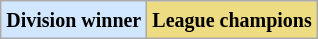<table class="wikitable" border="1">
<tr>
<td bgcolor="#D0E7FF"><small><strong>Division winner</strong> </small></td>
<td bgcolor="#EEDC82"><small><strong>League champions</strong> </small></td>
</tr>
</table>
